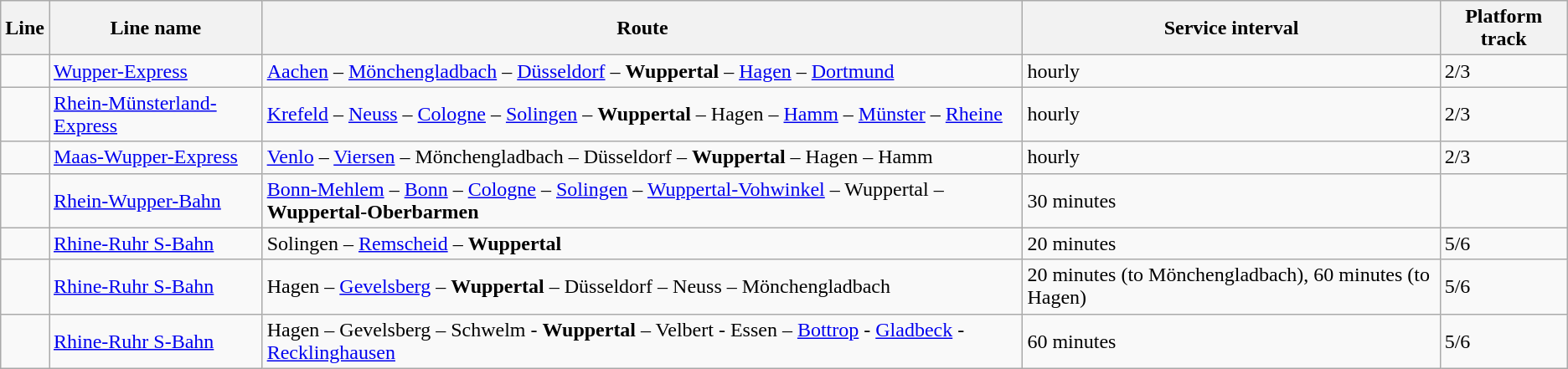<table class="wikitable">
<tr>
<th>Line</th>
<th>Line name</th>
<th>Route</th>
<th>Service interval</th>
<th>Platform track</th>
</tr>
<tr>
<td></td>
<td><a href='#'>Wupper-Express</a></td>
<td><a href='#'>Aachen</a> – <a href='#'>Mönchengladbach</a> – <a href='#'>Düsseldorf</a> – <strong>Wuppertal</strong> – <a href='#'>Hagen</a> – <a href='#'>Dortmund</a></td>
<td>hourly</td>
<td>2/3</td>
</tr>
<tr>
<td></td>
<td><a href='#'>Rhein-Münsterland-Express</a></td>
<td><a href='#'>Krefeld</a> – <a href='#'>Neuss</a> – <a href='#'>Cologne</a> – <a href='#'>Solingen</a> – <strong>Wuppertal</strong> – Hagen – <a href='#'>Hamm</a> – <a href='#'>Münster</a> – <a href='#'>Rheine</a></td>
<td>hourly</td>
<td>2/3</td>
</tr>
<tr>
<td></td>
<td><a href='#'>Maas-Wupper-Express</a></td>
<td><a href='#'>Venlo</a> – <a href='#'>Viersen</a> – Mönchengladbach – Düsseldorf – <strong>Wuppertal</strong> – Hagen – Hamm</td>
<td>hourly</td>
<td>2/3</td>
</tr>
<tr>
<td></td>
<td><a href='#'>Rhein-Wupper-Bahn</a></td>
<td><a href='#'>Bonn-Mehlem</a> – <a href='#'>Bonn</a> – <a href='#'>Cologne</a> – <a href='#'>Solingen</a> – <a href='#'>Wuppertal-Vohwinkel</a> – Wuppertal – <strong>Wuppertal-Oberbarmen</strong></td>
<td>30 minutes</td>
<td></td>
</tr>
<tr>
<td></td>
<td><a href='#'>Rhine-Ruhr S-Bahn</a></td>
<td>Solingen – <a href='#'>Remscheid</a> – <strong>Wuppertal</strong></td>
<td>20 minutes</td>
<td>5/6</td>
</tr>
<tr>
<td></td>
<td><a href='#'>Rhine-Ruhr S-Bahn</a></td>
<td>Hagen – <a href='#'>Gevelsberg</a> – <strong>Wuppertal</strong> – Düsseldorf – Neuss – Mönchengladbach</td>
<td>20 minutes (to Mönchengladbach), 60 minutes (to Hagen)</td>
<td>5/6</td>
</tr>
<tr>
<td></td>
<td><a href='#'>Rhine-Ruhr S-Bahn</a></td>
<td>Hagen – Gevelsberg – Schwelm - <strong>Wuppertal</strong> – Velbert -  Essen – <a href='#'>Bottrop</a> - <a href='#'>Gladbeck</a> - <a href='#'>Recklinghausen</a></td>
<td>60 minutes</td>
<td>5/6</td>
</tr>
</table>
